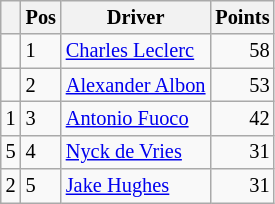<table class="wikitable" style="font-size: 85%;">
<tr>
<th></th>
<th>Pos</th>
<th>Driver</th>
<th>Points</th>
</tr>
<tr>
<td align="left"></td>
<td align="left">1</td>
<td> <a href='#'>Charles Leclerc</a></td>
<td align="right">58</td>
</tr>
<tr>
<td align="left"></td>
<td align="left">2</td>
<td> <a href='#'>Alexander Albon</a></td>
<td align="right">53</td>
</tr>
<tr>
<td align="left"> 1</td>
<td align="left">3</td>
<td> <a href='#'>Antonio Fuoco</a></td>
<td align="right">42</td>
</tr>
<tr>
<td align="left"> 5</td>
<td align="left">4</td>
<td> <a href='#'>Nyck de Vries</a></td>
<td align="right">31</td>
</tr>
<tr>
<td align="left"> 2</td>
<td align="left">5</td>
<td> <a href='#'>Jake Hughes</a></td>
<td align="right">31</td>
</tr>
</table>
